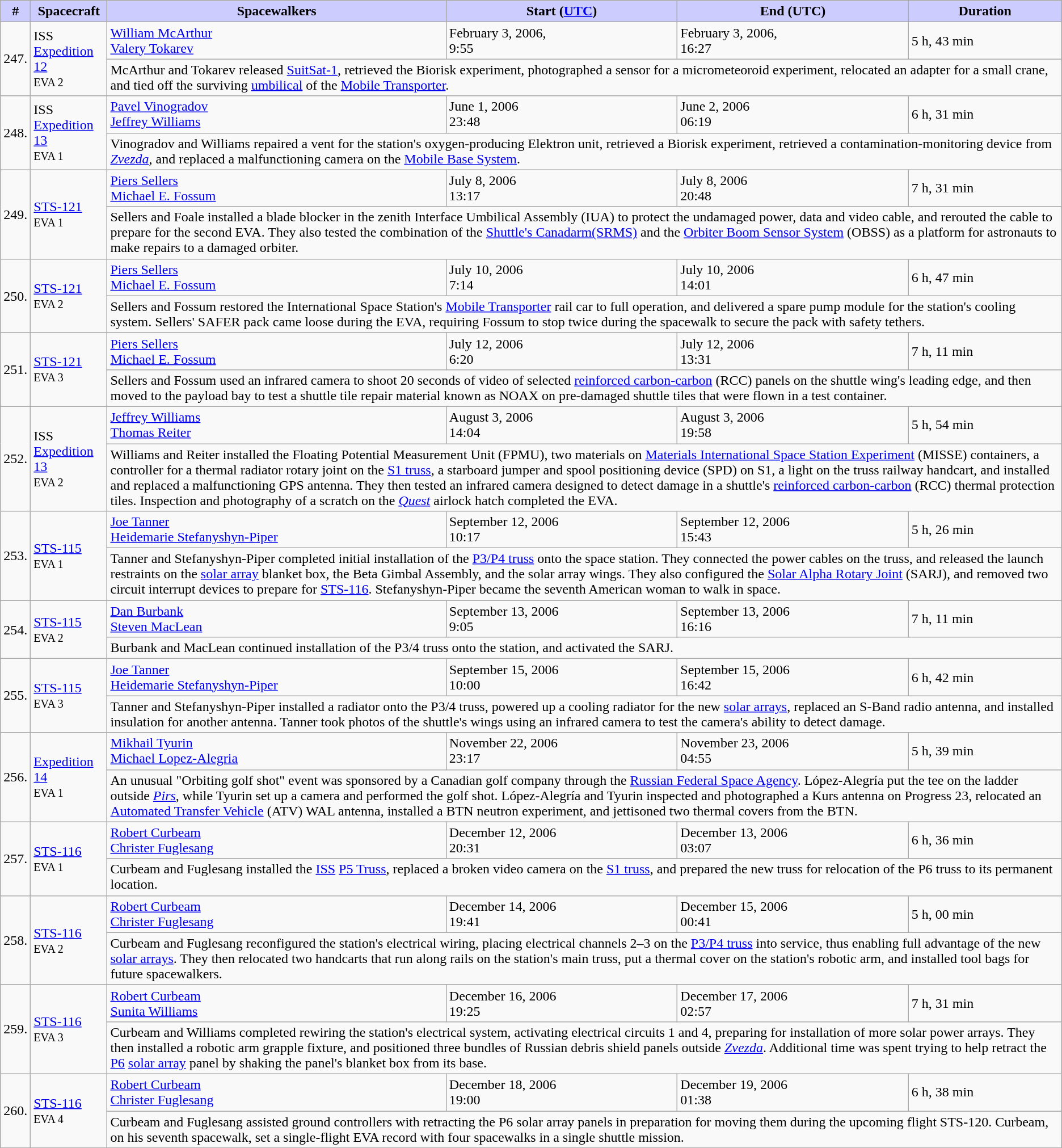<table class="wikitable sticky-header">
<tr>
<th style="background:#ccf;">#</th>
<th style="background:#ccf;">Spacecraft</th>
<th style="background:#ccf;">Spacewalkers</th>
<th style="background:#ccf;">Start (<a href='#'>UTC</a>)</th>
<th style="background:#ccf;">End (UTC)</th>
<th style="background:#ccf;">Duration</th>
</tr>
<tr>
<td rowspan=2>247.</td>
<td rowspan=2>ISS <a href='#'>Expedition 12</a><br><small>EVA 2</small></td>
<td> <a href='#'>William McArthur</a><br> <a href='#'>Valery Tokarev</a></td>
<td>February 3, 2006,<br> 9:55</td>
<td>February 3, 2006,<br> 16:27</td>
<td>5 h, 43 min</td>
</tr>
<tr>
<td colspan=4>McArthur and Tokarev released <a href='#'>SuitSat-1</a>, retrieved the Biorisk experiment, photographed a sensor for a micrometeoroid experiment, relocated an adapter for a small crane, and tied off the surviving <a href='#'>umbilical</a> of the <a href='#'>Mobile Transporter</a>.</td>
</tr>
<tr>
<td rowspan=2>248.</td>
<td rowspan=2>ISS <a href='#'>Expedition 13</a><br><small>EVA 1</small></td>
<td> <a href='#'>Pavel Vinogradov</a><br>  <a href='#'>Jeffrey Williams</a></td>
<td>June 1, 2006<br> 23:48</td>
<td>June 2, 2006<br> 06:19</td>
<td>6 h, 31 min</td>
</tr>
<tr>
<td colspan=4>Vinogradov and Williams repaired a vent for the station's oxygen-producing Elektron unit, retrieved a Biorisk experiment, retrieved a contamination-monitoring device from <a href='#'><em>Zvezda</em></a>, and replaced a malfunctioning camera on the <a href='#'>Mobile Base System</a>.</td>
</tr>
<tr>
<td rowspan=2>249.</td>
<td rowspan=2><a href='#'>STS-121</a><br><small>EVA 1</small></td>
<td> <a href='#'>Piers Sellers</a><br> <a href='#'>Michael E. Fossum</a></td>
<td>July 8, 2006<br> 13:17</td>
<td>July 8, 2006<br> 20:48</td>
<td>7 h, 31 min</td>
</tr>
<tr>
<td colspan=4>Sellers and Foale installed a blade blocker in the zenith Interface Umbilical Assembly (IUA) to protect the undamaged power, data and video cable, and rerouted the cable to prepare for the second EVA. They also tested the combination of the <a href='#'>Shuttle's Canadarm(SRMS)</a> and the <a href='#'>Orbiter Boom Sensor System</a> (OBSS) as a platform for astronauts to make repairs to a damaged orbiter.</td>
</tr>
<tr>
<td rowspan=2>250.</td>
<td rowspan=2><a href='#'>STS-121</a><br><small>EVA 2</small></td>
<td> <a href='#'>Piers Sellers</a><br> <a href='#'>Michael E. Fossum</a></td>
<td>July 10, 2006<br> 7:14</td>
<td>July 10, 2006<br> 14:01</td>
<td>6 h, 47 min</td>
</tr>
<tr>
<td colspan=4>Sellers and Fossum restored the International Space Station's <a href='#'>Mobile Transporter</a> rail car to full operation, and delivered a spare pump module for the station's cooling system. Sellers' SAFER pack came loose during the EVA, requiring Fossum to stop twice during the spacewalk to secure the pack with safety tethers.</td>
</tr>
<tr>
<td rowspan=2>251.</td>
<td rowspan=2><a href='#'>STS-121</a><br><small>EVA 3</small></td>
<td> <a href='#'>Piers Sellers</a><br> <a href='#'>Michael E. Fossum</a></td>
<td>July 12, 2006<br> 6:20</td>
<td>July 12, 2006<br> 13:31</td>
<td>7 h, 11 min</td>
</tr>
<tr>
<td colspan=4>Sellers and Fossum used an infrared camera to shoot 20 seconds of video of selected <a href='#'>reinforced carbon-carbon</a> (RCC) panels on the shuttle wing's leading edge, and then moved to the payload bay to test a shuttle tile repair material known as NOAX on pre-damaged shuttle tiles that were flown in a test container.</td>
</tr>
<tr>
<td rowspan=2>252.</td>
<td rowspan=2>ISS <a href='#'>Expedition 13</a><br><small>EVA 2</small></td>
<td> <a href='#'>Jeffrey Williams</a><br> <a href='#'>Thomas Reiter</a></td>
<td>August 3, 2006<br> 14:04</td>
<td>August 3, 2006<br> 19:58</td>
<td>5 h, 54 min</td>
</tr>
<tr>
<td colspan=4>Williams and Reiter installed the Floating Potential Measurement Unit (FPMU), two materials on <a href='#'>Materials International Space Station Experiment</a> (MISSE) containers, a controller for a thermal radiator rotary joint on the <a href='#'>S1 truss</a>, a starboard jumper and spool positioning device (SPD) on S1, a light on the truss railway handcart, and installed and replaced a malfunctioning GPS antenna. They then tested an infrared camera designed to detect damage in a shuttle's <a href='#'>reinforced carbon-carbon</a> (RCC) thermal protection tiles. Inspection and photography of a scratch on the <a href='#'><em>Quest</em></a> airlock hatch completed the EVA.</td>
</tr>
<tr>
<td rowspan=2>253.</td>
<td rowspan=2><a href='#'>STS-115</a><br><small>EVA 1</small></td>
<td> <a href='#'>Joe Tanner</a><br> <a href='#'>Heidemarie Stefanyshyn-Piper</a></td>
<td>September 12, 2006<br> 10:17</td>
<td>September 12, 2006<br> 15:43</td>
<td>5 h, 26 min</td>
</tr>
<tr>
<td colspan=4>Tanner and Stefanyshyn-Piper completed initial installation of the <a href='#'>P3/P4 truss</a> onto the space station. They connected the power cables on the truss, and released the launch restraints on the <a href='#'>solar array</a> blanket box, the Beta Gimbal Assembly, and the solar array wings. They also configured the <a href='#'>Solar Alpha Rotary Joint</a> (SARJ), and removed two circuit interrupt devices to prepare for <a href='#'>STS-116</a>. Stefanyshyn-Piper became the seventh American woman to walk in space.</td>
</tr>
<tr>
<td rowspan=2>254.</td>
<td rowspan=2><a href='#'>STS-115</a><br><small>EVA 2</small></td>
<td> <a href='#'>Dan Burbank</a><br> <a href='#'>Steven MacLean</a></td>
<td>September 13, 2006<br> 9:05</td>
<td>September 13, 2006<br> 16:16</td>
<td>7 h, 11 min</td>
</tr>
<tr>
<td colspan=4>Burbank and MacLean continued installation of the P3/4 truss onto the station, and activated the SARJ.</td>
</tr>
<tr>
<td rowspan=2>255.</td>
<td rowspan=2><a href='#'>STS-115</a><br><small>EVA 3</small></td>
<td> <a href='#'>Joe Tanner</a><br> <a href='#'>Heidemarie Stefanyshyn-Piper</a></td>
<td>September 15, 2006<br> 10:00</td>
<td>September 15, 2006<br> 16:42</td>
<td>6 h, 42 min</td>
</tr>
<tr>
<td colspan=4>Tanner and Stefanyshyn-Piper installed a radiator onto the P3/4 truss, powered up a cooling radiator for the new <a href='#'>solar arrays</a>, replaced an S-Band radio antenna, and installed insulation for another antenna. Tanner took photos of the shuttle's wings using an infrared camera to test the camera's ability to detect damage.</td>
</tr>
<tr>
<td rowspan=2>256.</td>
<td rowspan=2><a href='#'>Expedition 14</a><br><small>EVA 1</small></td>
<td> <a href='#'>Mikhail Tyurin</a><br>  <a href='#'>Michael Lopez-Alegria</a></td>
<td>November 22, 2006<br> 23:17</td>
<td>November 23, 2006<br> 04:55</td>
<td>5 h, 39 min</td>
</tr>
<tr>
<td colspan=4>An unusual "Orbiting golf shot" event was sponsored by a Canadian golf company through the <a href='#'>Russian Federal Space Agency</a>. López-Alegría put the tee on the ladder outside <a href='#'><em>Pirs</em></a>, while Tyurin set up a camera and performed the golf shot. López-Alegría and Tyurin inspected and photographed a Kurs antenna on Progress 23, relocated an <a href='#'>Automated Transfer Vehicle</a> (ATV) WAL antenna, installed a BTN neutron experiment, and jettisoned two thermal covers from the BTN.</td>
</tr>
<tr>
<td rowspan=2>257.</td>
<td rowspan=2><a href='#'>STS-116</a><br><small>EVA 1</small></td>
<td>  <a href='#'>Robert Curbeam</a><br> <a href='#'>Christer Fuglesang</a></td>
<td>December 12, 2006<br> 20:31</td>
<td>December 13, 2006<br> 03:07</td>
<td>6 h, 36 min</td>
</tr>
<tr>
<td colspan=4>Curbeam and Fuglesang installed the <a href='#'>ISS</a> <a href='#'>P5 Truss</a>, replaced a broken video camera on the <a href='#'>S1 truss</a>, and prepared the new truss for relocation of the P6 truss to its permanent location.</td>
</tr>
<tr>
<td rowspan=2>258.</td>
<td rowspan=2><a href='#'>STS-116</a><br><small>EVA 2</small></td>
<td> <a href='#'>Robert Curbeam</a><br> <a href='#'>Christer Fuglesang</a></td>
<td>December 14, 2006<br> 19:41</td>
<td>December 15, 2006<br> 00:41</td>
<td>5 h, 00 min</td>
</tr>
<tr>
<td colspan=4>Curbeam and Fuglesang reconfigured the station's electrical wiring, placing electrical channels 2–3 on the <a href='#'>P3/P4 truss</a> into service, thus enabling full advantage of the new <a href='#'>solar arrays</a>.  They then relocated two handcarts that run along rails on the station's main truss, put a thermal cover on the station's robotic arm, and installed tool bags for future spacewalkers.</td>
</tr>
<tr>
<td rowspan=2>259.</td>
<td rowspan=2><a href='#'>STS-116</a><br><small>EVA 3</small></td>
<td> <a href='#'>Robert Curbeam</a><br>   <a href='#'>Sunita Williams</a></td>
<td>December 16, 2006<br> 19:25</td>
<td>December 17, 2006<br> 02:57</td>
<td>7 h, 31 min</td>
</tr>
<tr>
<td colspan=4>Curbeam and Williams completed rewiring the station's electrical system, activating electrical circuits 1 and 4, preparing for installation of more solar power arrays.  They then installed a robotic arm grapple fixture, and positioned three bundles of Russian debris shield panels outside <a href='#'><em>Zvezda</em></a>. Additional time was spent trying to help retract the <a href='#'>P6</a> <a href='#'>solar array</a> panel by shaking the panel's blanket box from its base.</td>
</tr>
<tr>
<td rowspan=2>260.</td>
<td rowspan=2><a href='#'>STS-116</a><br><small>EVA 4</small></td>
<td> <a href='#'>Robert Curbeam</a><br> <a href='#'>Christer Fuglesang</a></td>
<td>December 18, 2006<br> 19:00</td>
<td>December 19, 2006<br> 01:38</td>
<td>6 h, 38 min</td>
</tr>
<tr>
<td colspan=4>Curbeam and Fuglesang assisted ground controllers with retracting the P6 solar array panels in preparation for moving them during the upcoming flight STS-120. Curbeam, on his seventh spacewalk, set a single-flight EVA record with four spacewalks in a single shuttle mission.</td>
</tr>
</table>
